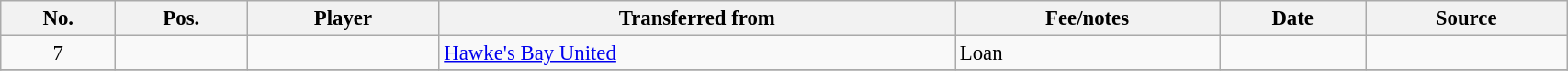<table class="wikitable sortable" style="width:90%; text-align:center; font-size:95%; text-align:left;">
<tr>
<th>No.</th>
<th>Pos.</th>
<th>Player</th>
<th>Transferred from</th>
<th>Fee/notes</th>
<th>Date</th>
<th>Source</th>
</tr>
<tr>
<td align=center>7</td>
<td align=center></td>
<td></td>
<td> <a href='#'>Hawke's Bay United</a></td>
<td>Loan</td>
<td></td>
<td></td>
</tr>
<tr>
</tr>
</table>
